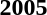<table>
<tr>
<td><strong>2005</strong><br></td>
</tr>
</table>
